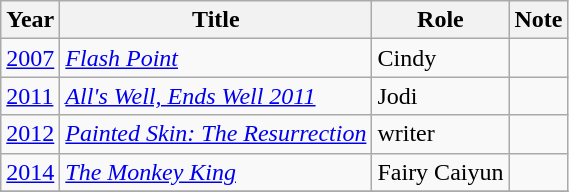<table class="wikitable sortable">
<tr>
<th>Year</th>
<th>Title</th>
<th>Role</th>
<th>Note</th>
</tr>
<tr>
<td><a href='#'>2007</a></td>
<td><em><a href='#'>Flash Point</a></em></td>
<td>Cindy</td>
<td></td>
</tr>
<tr>
<td><a href='#'>2011</a></td>
<td><em><a href='#'>All's Well, Ends Well 2011</a></em></td>
<td>Jodi</td>
<td></td>
</tr>
<tr>
<td><a href='#'>2012</a></td>
<td><em><a href='#'>Painted Skin: The Resurrection</a></em></td>
<td>writer</td>
<td></td>
</tr>
<tr>
<td><a href='#'>2014</a></td>
<td><em><a href='#'>The Monkey King</a></em></td>
<td>Fairy Caiyun</td>
<td></td>
</tr>
<tr>
</tr>
</table>
